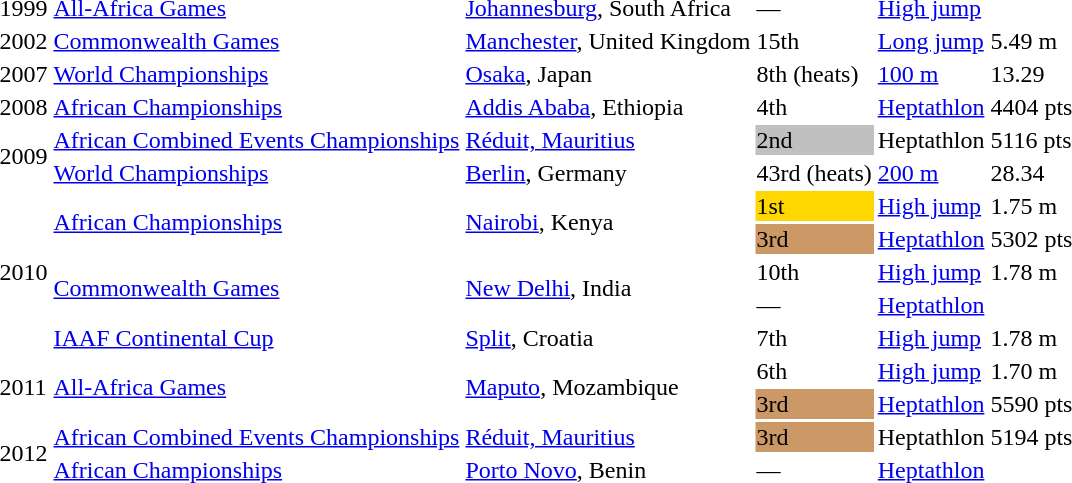<table>
<tr>
<td>1999</td>
<td><a href='#'>All-Africa Games</a></td>
<td><a href='#'>Johannesburg</a>, South Africa</td>
<td>—</td>
<td><a href='#'>High jump</a></td>
<td></td>
</tr>
<tr>
<td>2002</td>
<td><a href='#'>Commonwealth Games</a></td>
<td><a href='#'>Manchester</a>, United Kingdom</td>
<td>15th</td>
<td><a href='#'>Long jump</a></td>
<td>5.49 m</td>
</tr>
<tr>
<td>2007</td>
<td><a href='#'>World Championships</a></td>
<td><a href='#'>Osaka</a>, Japan</td>
<td>8th (heats)</td>
<td><a href='#'>100 m</a></td>
<td>13.29</td>
</tr>
<tr>
<td>2008</td>
<td><a href='#'>African Championships</a></td>
<td><a href='#'>Addis Ababa</a>, Ethiopia</td>
<td>4th</td>
<td><a href='#'>Heptathlon</a></td>
<td>4404 pts </td>
</tr>
<tr>
<td rowspan=2>2009</td>
<td><a href='#'>African Combined Events Championships</a></td>
<td><a href='#'>Réduit, Mauritius</a></td>
<td bgcolor=silver>2nd</td>
<td>Heptathlon</td>
<td>5116 pts</td>
</tr>
<tr>
<td><a href='#'>World Championships</a></td>
<td><a href='#'>Berlin</a>, Germany</td>
<td>43rd (heats)</td>
<td><a href='#'>200 m</a></td>
<td>28.34</td>
</tr>
<tr>
<td rowspan=5>2010</td>
<td rowspan=2><a href='#'>African Championships</a></td>
<td rowspan=2><a href='#'>Nairobi</a>, Kenya</td>
<td bgcolor=gold>1st</td>
<td><a href='#'>High jump</a></td>
<td>1.75 m</td>
</tr>
<tr>
<td bgcolor=cc9966>3rd</td>
<td><a href='#'>Heptathlon</a></td>
<td>5302 pts</td>
</tr>
<tr>
<td rowspan=2><a href='#'>Commonwealth Games</a></td>
<td rowspan=2><a href='#'>New Delhi</a>, India</td>
<td>10th</td>
<td><a href='#'>High jump</a></td>
<td>1.78 m</td>
</tr>
<tr>
<td>—</td>
<td><a href='#'>Heptathlon</a></td>
<td></td>
</tr>
<tr>
<td><a href='#'>IAAF Continental Cup</a></td>
<td><a href='#'>Split</a>, Croatia</td>
<td>7th</td>
<td><a href='#'>High jump</a></td>
<td>1.78 m</td>
</tr>
<tr>
<td rowspan=2>2011</td>
<td rowspan=2><a href='#'>All-Africa Games</a></td>
<td rowspan=2><a href='#'>Maputo</a>, Mozambique</td>
<td>6th</td>
<td><a href='#'>High jump</a></td>
<td>1.70 m</td>
</tr>
<tr>
<td bgcolor=cc9966>3rd</td>
<td><a href='#'>Heptathlon</a></td>
<td>5590 pts</td>
</tr>
<tr>
<td rowspan=2>2012</td>
<td><a href='#'>African Combined Events Championships</a></td>
<td><a href='#'>Réduit, Mauritius</a></td>
<td bgcolor=cc9966>3rd</td>
<td>Heptathlon</td>
<td>5194 pts</td>
</tr>
<tr>
<td><a href='#'>African Championships</a></td>
<td><a href='#'>Porto Novo</a>, Benin</td>
<td>—</td>
<td><a href='#'>Heptathlon</a></td>
<td></td>
</tr>
<tr>
</tr>
</table>
